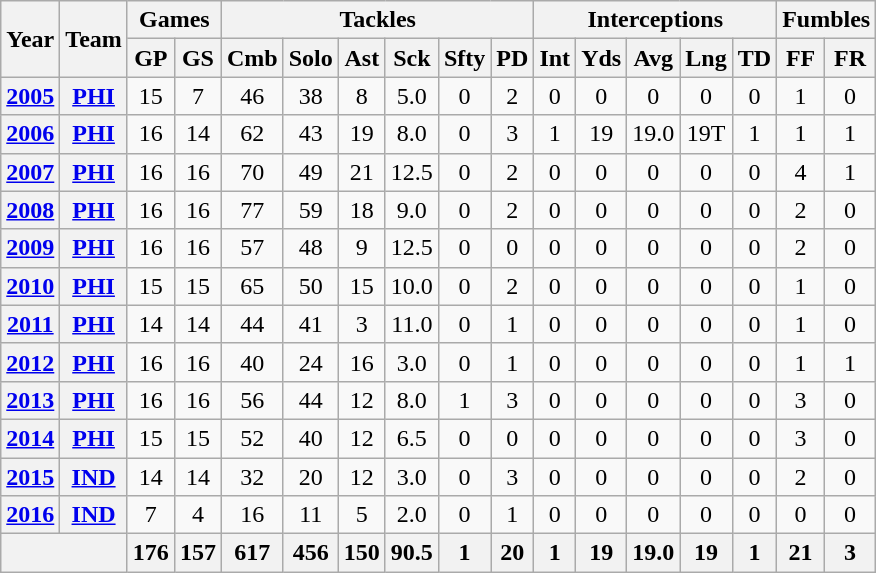<table class=wikitable style="text-align:center;">
<tr>
<th rowspan="2">Year</th>
<th rowspan="2">Team</th>
<th colspan="2">Games</th>
<th colspan="6">Tackles</th>
<th colspan="5">Interceptions</th>
<th colspan="2">Fumbles</th>
</tr>
<tr>
<th>GP</th>
<th>GS</th>
<th>Cmb</th>
<th>Solo</th>
<th>Ast</th>
<th>Sck</th>
<th>Sfty</th>
<th>PD</th>
<th>Int</th>
<th>Yds</th>
<th>Avg</th>
<th>Lng</th>
<th>TD</th>
<th>FF</th>
<th>FR</th>
</tr>
<tr>
<th><a href='#'>2005</a></th>
<th><a href='#'>PHI</a></th>
<td>15</td>
<td>7</td>
<td>46</td>
<td>38</td>
<td>8</td>
<td>5.0</td>
<td>0</td>
<td>2</td>
<td>0</td>
<td>0</td>
<td>0</td>
<td>0</td>
<td>0</td>
<td>1</td>
<td>0</td>
</tr>
<tr>
<th><a href='#'>2006</a></th>
<th><a href='#'>PHI</a></th>
<td>16</td>
<td>14</td>
<td>62</td>
<td>43</td>
<td>19</td>
<td>8.0</td>
<td>0</td>
<td>3</td>
<td>1</td>
<td>19</td>
<td>19.0</td>
<td>19T</td>
<td>1</td>
<td>1</td>
<td>1</td>
</tr>
<tr>
<th><a href='#'>2007</a></th>
<th><a href='#'>PHI</a></th>
<td>16</td>
<td>16</td>
<td>70</td>
<td>49</td>
<td>21</td>
<td>12.5</td>
<td>0</td>
<td>2</td>
<td>0</td>
<td>0</td>
<td>0</td>
<td>0</td>
<td>0</td>
<td>4</td>
<td>1</td>
</tr>
<tr>
<th><a href='#'>2008</a></th>
<th><a href='#'>PHI</a></th>
<td>16</td>
<td>16</td>
<td>77</td>
<td>59</td>
<td>18</td>
<td>9.0</td>
<td>0</td>
<td>2</td>
<td>0</td>
<td>0</td>
<td>0</td>
<td>0</td>
<td>0</td>
<td>2</td>
<td>0</td>
</tr>
<tr>
<th><a href='#'>2009</a></th>
<th><a href='#'>PHI</a></th>
<td>16</td>
<td>16</td>
<td>57</td>
<td>48</td>
<td>9</td>
<td>12.5</td>
<td>0</td>
<td>0</td>
<td>0</td>
<td>0</td>
<td>0</td>
<td>0</td>
<td>0</td>
<td>2</td>
<td>0</td>
</tr>
<tr>
<th><a href='#'>2010</a></th>
<th><a href='#'>PHI</a></th>
<td>15</td>
<td>15</td>
<td>65</td>
<td>50</td>
<td>15</td>
<td>10.0</td>
<td>0</td>
<td>2</td>
<td>0</td>
<td>0</td>
<td>0</td>
<td>0</td>
<td>0</td>
<td>1</td>
<td>0</td>
</tr>
<tr>
<th><a href='#'>2011</a></th>
<th><a href='#'>PHI</a></th>
<td>14</td>
<td>14</td>
<td>44</td>
<td>41</td>
<td>3</td>
<td>11.0</td>
<td>0</td>
<td>1</td>
<td>0</td>
<td>0</td>
<td>0</td>
<td>0</td>
<td>0</td>
<td>1</td>
<td>0</td>
</tr>
<tr>
<th><a href='#'>2012</a></th>
<th><a href='#'>PHI</a></th>
<td>16</td>
<td>16</td>
<td>40</td>
<td>24</td>
<td>16</td>
<td>3.0</td>
<td>0</td>
<td>1</td>
<td>0</td>
<td>0</td>
<td>0</td>
<td>0</td>
<td>0</td>
<td>1</td>
<td>1</td>
</tr>
<tr>
<th><a href='#'>2013</a></th>
<th><a href='#'>PHI</a></th>
<td>16</td>
<td>16</td>
<td>56</td>
<td>44</td>
<td>12</td>
<td>8.0</td>
<td>1</td>
<td>3</td>
<td>0</td>
<td>0</td>
<td>0</td>
<td>0</td>
<td>0</td>
<td>3</td>
<td>0</td>
</tr>
<tr>
<th><a href='#'>2014</a></th>
<th><a href='#'>PHI</a></th>
<td>15</td>
<td>15</td>
<td>52</td>
<td>40</td>
<td>12</td>
<td>6.5</td>
<td>0</td>
<td>0</td>
<td>0</td>
<td>0</td>
<td>0</td>
<td>0</td>
<td>0</td>
<td>3</td>
<td>0</td>
</tr>
<tr>
<th><a href='#'>2015</a></th>
<th><a href='#'>IND</a></th>
<td>14</td>
<td>14</td>
<td>32</td>
<td>20</td>
<td>12</td>
<td>3.0</td>
<td>0</td>
<td>3</td>
<td>0</td>
<td>0</td>
<td>0</td>
<td>0</td>
<td>0</td>
<td>2</td>
<td>0</td>
</tr>
<tr>
<th><a href='#'>2016</a></th>
<th><a href='#'>IND</a></th>
<td>7</td>
<td>4</td>
<td>16</td>
<td>11</td>
<td>5</td>
<td>2.0</td>
<td>0</td>
<td>1</td>
<td>0</td>
<td>0</td>
<td>0</td>
<td>0</td>
<td>0</td>
<td>0</td>
<td>0</td>
</tr>
<tr>
<th colspan="2"></th>
<th>176</th>
<th>157</th>
<th>617</th>
<th>456</th>
<th>150</th>
<th>90.5</th>
<th>1</th>
<th>20</th>
<th>1</th>
<th>19</th>
<th>19.0</th>
<th>19</th>
<th>1</th>
<th>21</th>
<th>3</th>
</tr>
</table>
